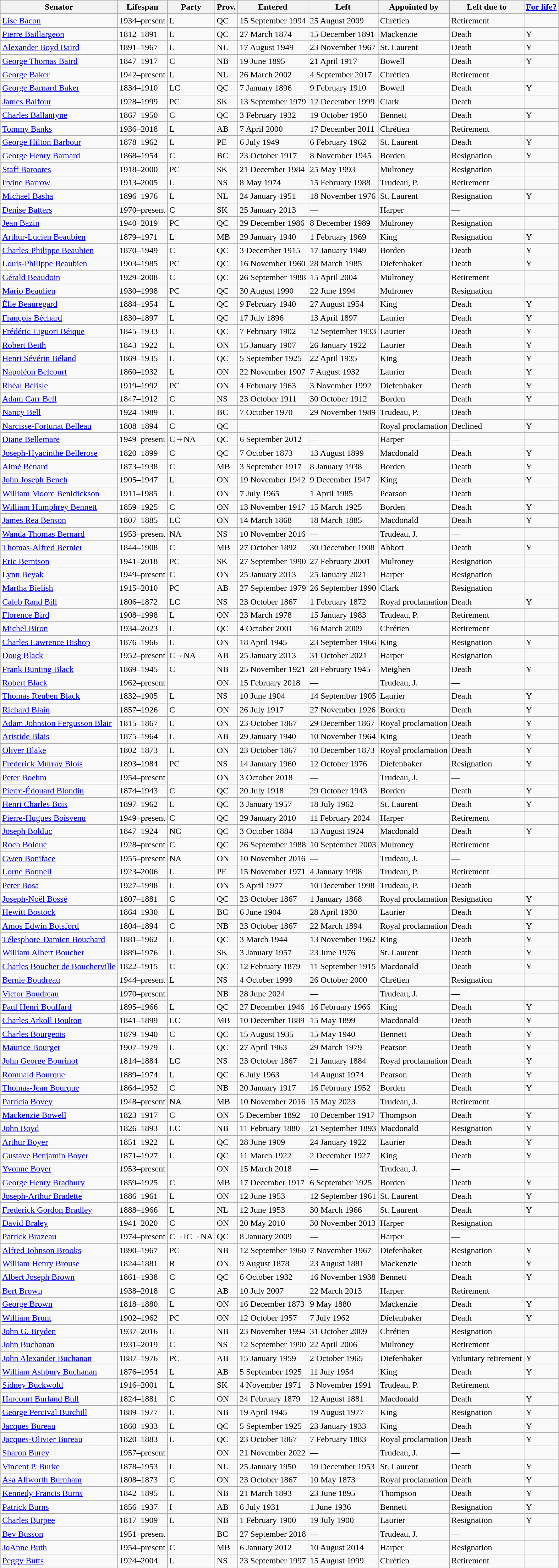<table class="wikitable sortable">
<tr>
<th>Senator</th>
<th>Lifespan</th>
<th>Party</th>
<th>Prov.</th>
<th>Entered</th>
<th>Left</th>
<th>Appointed by</th>
<th>Left due to</th>
<th><a href='#'>For life?</a></th>
</tr>
<tr>
<td><a href='#'>Lise Bacon</a></td>
<td>1934–present</td>
<td>L</td>
<td>QC</td>
<td>15 September 1994</td>
<td>25 August 2009</td>
<td>Chrétien</td>
<td>Retirement</td>
<td></td>
</tr>
<tr>
<td><a href='#'>Pierre Baillargeon</a></td>
<td>1812–1891</td>
<td>L</td>
<td>QC</td>
<td>27 March 1874</td>
<td>15 December 1891</td>
<td>Mackenzie</td>
<td>Death</td>
<td>Y</td>
</tr>
<tr>
<td><a href='#'>Alexander Boyd Baird</a></td>
<td>1891–1967</td>
<td>L</td>
<td>NL</td>
<td>17 August 1949</td>
<td>23 November 1967</td>
<td>St. Laurent</td>
<td>Death</td>
<td>Y</td>
</tr>
<tr>
<td><a href='#'>George Thomas Baird</a></td>
<td>1847–1917</td>
<td>C</td>
<td>NB</td>
<td>19 June 1895</td>
<td>21 April 1917</td>
<td>Bowell</td>
<td>Death</td>
<td>Y</td>
</tr>
<tr>
<td><a href='#'>George Baker</a></td>
<td>1942–present</td>
<td>L</td>
<td>NL</td>
<td>26 March 2002</td>
<td>4 September 2017</td>
<td>Chrétien</td>
<td>Retirement</td>
<td></td>
</tr>
<tr>
<td><a href='#'>George Barnard Baker</a></td>
<td>1834–1910</td>
<td>LC</td>
<td>QC</td>
<td>7 January 1896</td>
<td>9 February 1910</td>
<td>Bowell</td>
<td>Death</td>
<td>Y</td>
</tr>
<tr>
<td><a href='#'>James Balfour</a></td>
<td>1928–1999</td>
<td>PC</td>
<td>SK</td>
<td>13 September 1979</td>
<td>12 December 1999</td>
<td>Clark</td>
<td>Death</td>
<td></td>
</tr>
<tr>
<td><a href='#'>Charles Ballantyne</a></td>
<td>1867–1950</td>
<td>C</td>
<td>QC</td>
<td>3 February 1932</td>
<td>19 October 1950</td>
<td>Bennett</td>
<td>Death</td>
<td>Y</td>
</tr>
<tr>
<td><a href='#'>Tommy Banks</a></td>
<td>1936–2018</td>
<td>L</td>
<td>AB</td>
<td>7 April 2000</td>
<td>17 December 2011</td>
<td>Chrétien</td>
<td>Retirement</td>
<td></td>
</tr>
<tr>
<td><a href='#'>George Hilton Barbour</a></td>
<td>1878–1962</td>
<td>L</td>
<td>PE</td>
<td>6 July 1949</td>
<td>6 February 1962</td>
<td>St. Laurent</td>
<td>Death</td>
<td>Y</td>
</tr>
<tr>
<td><a href='#'>George Henry Barnard</a></td>
<td>1868–1954</td>
<td>C</td>
<td>BC</td>
<td>23 October 1917</td>
<td>8 November 1945</td>
<td>Borden</td>
<td>Resignation</td>
<td>Y</td>
</tr>
<tr>
<td><a href='#'>Staff Barootes</a></td>
<td>1918–2000</td>
<td>PC</td>
<td>SK</td>
<td>21 December 1984</td>
<td>25 May 1993</td>
<td>Mulroney</td>
<td>Resignation</td>
<td></td>
</tr>
<tr>
<td><a href='#'>Irvine Barrow</a></td>
<td>1913–2005</td>
<td>L</td>
<td>NS</td>
<td>8 May 1974</td>
<td>15 February 1988</td>
<td>Trudeau, P.</td>
<td>Retirement</td>
<td></td>
</tr>
<tr>
<td><a href='#'>Michael Basha</a></td>
<td>1896–1976</td>
<td>L</td>
<td>NL</td>
<td>24 January 1951</td>
<td>18 November 1976</td>
<td>St. Laurent</td>
<td>Resignation</td>
<td>Y</td>
</tr>
<tr>
<td><a href='#'>Denise Batters</a></td>
<td>1970–present</td>
<td>C</td>
<td>SK</td>
<td>25 January 2013</td>
<td>—</td>
<td>Harper</td>
<td>—</td>
<td></td>
</tr>
<tr>
<td><a href='#'>Jean Bazin</a></td>
<td>1940–2019</td>
<td>PC</td>
<td>QC</td>
<td>29 December 1986</td>
<td>8 December 1989</td>
<td>Mulroney</td>
<td>Resignation</td>
<td></td>
</tr>
<tr>
<td><a href='#'>Arthur-Lucien Beaubien</a></td>
<td>1879–1971</td>
<td>L</td>
<td>MB</td>
<td>29 January 1940</td>
<td>1 February 1969</td>
<td>King</td>
<td>Resignation</td>
<td>Y</td>
</tr>
<tr>
<td><a href='#'>Charles-Philippe Beaubien</a></td>
<td>1870–1949</td>
<td>C</td>
<td>QC</td>
<td>3 December 1915</td>
<td>17 January 1949</td>
<td>Borden</td>
<td>Death</td>
<td>Y</td>
</tr>
<tr>
<td><a href='#'>Louis-Philippe Beaubien</a></td>
<td>1903–1985</td>
<td>PC</td>
<td>QC</td>
<td>16 November 1960</td>
<td>28 March 1985</td>
<td>Diefenbaker</td>
<td>Death</td>
<td>Y</td>
</tr>
<tr>
<td><a href='#'>Gérald Beaudoin</a></td>
<td>1929–2008</td>
<td>C</td>
<td>QC</td>
<td>26 September 1988</td>
<td>15 April 2004</td>
<td>Mulroney</td>
<td>Retirement</td>
<td></td>
</tr>
<tr>
<td><a href='#'>Mario Beaulieu</a></td>
<td>1930–1998</td>
<td>PC</td>
<td>QC</td>
<td>30 August 1990</td>
<td>22 June 1994</td>
<td>Mulroney</td>
<td>Resignation</td>
<td></td>
</tr>
<tr>
<td><a href='#'>Élie Beauregard</a></td>
<td>1884–1954</td>
<td>L</td>
<td>QC</td>
<td>9 February 1940</td>
<td>27 August 1954</td>
<td>King</td>
<td>Death</td>
<td>Y</td>
</tr>
<tr>
<td><a href='#'>François Béchard</a></td>
<td>1830–1897</td>
<td>L</td>
<td>QC</td>
<td>17 July 1896</td>
<td>13 April 1897</td>
<td>Laurier</td>
<td>Death</td>
<td>Y</td>
</tr>
<tr>
<td><a href='#'>Frédéric Liguori Béique</a></td>
<td>1845–1933</td>
<td>L</td>
<td>QC</td>
<td>7 February 1902</td>
<td>12 September 1933</td>
<td>Laurier</td>
<td>Death</td>
<td>Y</td>
</tr>
<tr>
<td><a href='#'>Robert Beith</a></td>
<td>1843–1922</td>
<td>L</td>
<td>ON</td>
<td>15 January 1907</td>
<td>26 January 1922</td>
<td>Laurier</td>
<td>Death</td>
<td>Y</td>
</tr>
<tr>
<td><a href='#'>Henri Sévérin Béland</a></td>
<td>1869–1935</td>
<td>L</td>
<td>QC</td>
<td>5 September 1925</td>
<td>22 April 1935</td>
<td>King</td>
<td>Death</td>
<td>Y</td>
</tr>
<tr>
<td><a href='#'>Napoléon Belcourt</a></td>
<td>1860–1932</td>
<td>L</td>
<td>ON</td>
<td>22 November 1907</td>
<td>7 August 1932</td>
<td>Laurier</td>
<td>Death</td>
<td>Y</td>
</tr>
<tr>
<td><a href='#'>Rhéal Bélisle</a></td>
<td>1919–1992</td>
<td>PC</td>
<td>ON</td>
<td>4 February 1963</td>
<td>3 November 1992</td>
<td>Diefenbaker</td>
<td>Death</td>
<td>Y</td>
</tr>
<tr>
<td><a href='#'>Adam Carr Bell</a></td>
<td>1847–1912</td>
<td>C</td>
<td>NS</td>
<td>23 October 1911</td>
<td>30 October 1912</td>
<td>Borden</td>
<td>Death</td>
<td>Y</td>
</tr>
<tr>
<td><a href='#'>Nancy Bell</a></td>
<td>1924–1989</td>
<td>L</td>
<td>BC</td>
<td>7 October 1970</td>
<td>29 November 1989</td>
<td>Trudeau, P.</td>
<td>Death</td>
<td></td>
</tr>
<tr>
<td><a href='#'>Narcisse-Fortunat Belleau</a></td>
<td>1808–1894</td>
<td>C</td>
<td>QC</td>
<td colspan=2>—</td>
<td>Royal proclamation</td>
<td>Declined</td>
<td>Y</td>
</tr>
<tr>
<td><a href='#'>Diane Bellemare</a></td>
<td>1949–present</td>
<td>C→NA</td>
<td>QC</td>
<td>6 September 2012</td>
<td>—</td>
<td>Harper</td>
<td>—</td>
<td></td>
</tr>
<tr>
<td><a href='#'>Joseph-Hyacinthe Bellerose</a></td>
<td>1820–1899</td>
<td>C</td>
<td>QC</td>
<td>7 October 1873</td>
<td>13 August 1899</td>
<td>Macdonald</td>
<td>Death</td>
<td>Y</td>
</tr>
<tr>
<td><a href='#'>Aimé Bénard</a></td>
<td>1873–1938</td>
<td>C</td>
<td>MB</td>
<td>3 September 1917</td>
<td>8 January 1938</td>
<td>Borden</td>
<td>Death</td>
<td>Y</td>
</tr>
<tr>
<td><a href='#'>John Joseph Bench</a></td>
<td>1905–1947</td>
<td>L</td>
<td>ON</td>
<td>19 November 1942</td>
<td>9 December 1947</td>
<td>King</td>
<td>Death</td>
<td>Y</td>
</tr>
<tr>
<td><a href='#'>William Moore Benidickson</a></td>
<td>1911–1985</td>
<td>L</td>
<td>ON</td>
<td>7 July 1965</td>
<td>1 April 1985</td>
<td>Pearson</td>
<td>Death</td>
<td></td>
</tr>
<tr>
<td><a href='#'>William Humphrey Bennett</a></td>
<td>1859–1925</td>
<td>C</td>
<td>ON</td>
<td>13 November 1917</td>
<td>15 March 1925</td>
<td>Borden</td>
<td>Death</td>
<td>Y</td>
</tr>
<tr>
<td><a href='#'>James Rea Benson</a></td>
<td>1807–1885</td>
<td>LC</td>
<td>ON</td>
<td>14 March 1868</td>
<td>18 March 1885</td>
<td>Macdonald</td>
<td>Death</td>
<td>Y</td>
</tr>
<tr>
<td><a href='#'>Wanda Thomas Bernard</a></td>
<td>1953–present</td>
<td>NA</td>
<td>NS</td>
<td>10 November 2016</td>
<td>—</td>
<td>Trudeau, J.</td>
<td>—</td>
<td></td>
</tr>
<tr>
<td><a href='#'>Thomas-Alfred Bernier</a></td>
<td>1844–1908</td>
<td>C</td>
<td>MB</td>
<td>27 October 1892</td>
<td>30 December 1908</td>
<td>Abbott</td>
<td>Death</td>
<td>Y</td>
</tr>
<tr>
<td><a href='#'>Eric Berntson</a></td>
<td>1941–2018</td>
<td>PC</td>
<td>SK</td>
<td>27 September 1990</td>
<td>27 February 2001</td>
<td>Mulroney</td>
<td>Resignation</td>
<td></td>
</tr>
<tr>
<td><a href='#'>Lynn Beyak</a></td>
<td>1949–present</td>
<td>C</td>
<td>ON</td>
<td>25 January 2013</td>
<td>25 January 2021</td>
<td>Harper</td>
<td>Resignation</td>
<td></td>
</tr>
<tr>
<td><a href='#'>Martha Bielish</a></td>
<td>1915–2010</td>
<td>PC</td>
<td>AB</td>
<td>27 September 1979</td>
<td>26 September 1990</td>
<td>Clark</td>
<td>Resignation</td>
<td></td>
</tr>
<tr>
<td><a href='#'>Caleb Rand Bill</a></td>
<td>1806–1872</td>
<td>LC</td>
<td>NS</td>
<td>23 October 1867</td>
<td>1 February 1872</td>
<td>Royal proclamation</td>
<td>Death</td>
<td>Y</td>
</tr>
<tr>
<td><a href='#'>Florence Bird</a></td>
<td>1908–1998</td>
<td>L</td>
<td>ON</td>
<td>23 March 1978</td>
<td>15 January 1983</td>
<td>Trudeau, P.</td>
<td>Retirement</td>
<td></td>
</tr>
<tr>
<td><a href='#'>Michel Biron</a></td>
<td>1934–2023</td>
<td>L</td>
<td>QC</td>
<td>4 October 2001</td>
<td>16 March 2009</td>
<td>Chrétien</td>
<td>Retirement</td>
<td></td>
</tr>
<tr>
<td><a href='#'>Charles Lawrence Bishop</a></td>
<td>1876–1966</td>
<td>L</td>
<td>ON</td>
<td>18 April 1945</td>
<td>23 September 1966</td>
<td>King</td>
<td>Resignation</td>
<td>Y</td>
</tr>
<tr>
<td><a href='#'>Doug Black</a></td>
<td>1952–present</td>
<td>C→NA</td>
<td>AB</td>
<td>25 January 2013</td>
<td>31 October 2021</td>
<td>Harper</td>
<td>Resignation</td>
<td></td>
</tr>
<tr>
<td><a href='#'>Frank Bunting Black</a></td>
<td>1869–1945</td>
<td>C</td>
<td>NB</td>
<td>25 November 1921</td>
<td>28 February 1945</td>
<td>Meighen</td>
<td>Death</td>
<td>Y</td>
</tr>
<tr>
<td><a href='#'>Robert Black</a></td>
<td>1962–present</td>
<td></td>
<td>ON</td>
<td>15 February 2018</td>
<td>—</td>
<td>Trudeau, J.</td>
<td>—</td>
<td></td>
</tr>
<tr>
<td><a href='#'>Thomas Reuben Black</a></td>
<td>1832–1905</td>
<td>L</td>
<td>NS</td>
<td>10 June 1904</td>
<td>14 September 1905</td>
<td>Laurier</td>
<td>Death</td>
<td>Y</td>
</tr>
<tr>
<td><a href='#'>Richard Blain</a></td>
<td>1857–1926</td>
<td>C</td>
<td>ON</td>
<td>26 July 1917</td>
<td>27 November 1926</td>
<td>Borden</td>
<td>Death</td>
<td>Y</td>
</tr>
<tr>
<td><a href='#'>Adam Johnston Fergusson Blair</a></td>
<td>1815–1867</td>
<td>L</td>
<td>ON</td>
<td>23 October 1867</td>
<td>29 December 1867</td>
<td>Royal proclamation</td>
<td>Death</td>
<td>Y</td>
</tr>
<tr>
<td><a href='#'>Aristide Blais</a></td>
<td>1875–1964</td>
<td>L</td>
<td>AB</td>
<td>29 January 1940</td>
<td>10 November 1964</td>
<td>King</td>
<td>Death</td>
<td>Y</td>
</tr>
<tr>
<td><a href='#'>Oliver Blake</a></td>
<td>1802–1873</td>
<td>L</td>
<td>ON</td>
<td>23 October 1867</td>
<td>10 December 1873</td>
<td>Royal proclamation</td>
<td>Death</td>
<td>Y</td>
</tr>
<tr>
<td><a href='#'>Frederick Murray Blois</a></td>
<td>1893–1984</td>
<td>PC</td>
<td>NS</td>
<td>14 January 1960</td>
<td>12 October 1976</td>
<td>Diefenbaker</td>
<td>Resignation</td>
<td>Y</td>
</tr>
<tr>
<td><a href='#'>Peter Boehm</a></td>
<td>1954–present</td>
<td></td>
<td>ON</td>
<td>3 October 2018</td>
<td>—</td>
<td>Trudeau, J.</td>
<td>—</td>
<td></td>
</tr>
<tr>
<td><a href='#'>Pierre-Édouard Blondin</a></td>
<td>1874–1943</td>
<td>C</td>
<td>QC</td>
<td>20 July 1918</td>
<td>29 October 1943</td>
<td>Borden</td>
<td>Death</td>
<td>Y</td>
</tr>
<tr>
<td><a href='#'>Henri Charles Bois</a></td>
<td>1897–1962</td>
<td>L</td>
<td>QC</td>
<td>3 January 1957</td>
<td>18 July 1962</td>
<td>St. Laurent</td>
<td>Death</td>
<td>Y</td>
</tr>
<tr>
<td><a href='#'>Pierre-Hugues Boisvenu</a></td>
<td>1949–present</td>
<td>C</td>
<td>QC</td>
<td>29 January 2010</td>
<td>11 February 2024</td>
<td>Harper</td>
<td>Retirement</td>
<td></td>
</tr>
<tr>
<td><a href='#'>Joseph Bolduc</a></td>
<td>1847–1924</td>
<td>NC</td>
<td>QC</td>
<td>3 October 1884</td>
<td>13 August 1924</td>
<td>Macdonald</td>
<td>Death</td>
<td>Y</td>
</tr>
<tr>
<td><a href='#'>Roch Bolduc</a></td>
<td>1928–present</td>
<td>C</td>
<td>QC</td>
<td>26 September 1988</td>
<td>10 September 2003</td>
<td>Mulroney</td>
<td>Retirement</td>
<td></td>
</tr>
<tr>
<td><a href='#'>Gwen Boniface</a></td>
<td>1955–present</td>
<td>NA</td>
<td>ON</td>
<td>10 November 2016</td>
<td>—</td>
<td>Trudeau, J.</td>
<td>—</td>
<td></td>
</tr>
<tr>
<td><a href='#'>Lorne Bonnell</a></td>
<td>1923–2006</td>
<td>L</td>
<td>PE</td>
<td>15 November 1971</td>
<td>4 January 1998</td>
<td>Trudeau, P.</td>
<td>Retirement</td>
<td></td>
</tr>
<tr>
<td><a href='#'>Peter Bosa</a></td>
<td>1927–1998</td>
<td>L</td>
<td>ON</td>
<td>5 April 1977</td>
<td>10 December 1998</td>
<td>Trudeau, P.</td>
<td>Death</td>
<td></td>
</tr>
<tr>
<td><a href='#'>Joseph-Noël Bossé</a></td>
<td>1807–1881</td>
<td>C</td>
<td>QC</td>
<td>23 October 1867</td>
<td>1 January 1868</td>
<td>Royal proclamation</td>
<td>Resignation</td>
<td>Y</td>
</tr>
<tr>
<td><a href='#'>Hewitt Bostock</a></td>
<td>1864–1930</td>
<td>L</td>
<td>BC</td>
<td>6 June 1904</td>
<td>28 April 1930</td>
<td>Laurier</td>
<td>Death</td>
<td>Y</td>
</tr>
<tr>
<td><a href='#'>Amos Edwin Botsford</a></td>
<td>1804–1894</td>
<td>C</td>
<td>NB</td>
<td>23 October 1867</td>
<td>22 March 1894</td>
<td>Royal proclamation</td>
<td>Death</td>
<td>Y</td>
</tr>
<tr>
<td><a href='#'>Télesphore-Damien Bouchard</a></td>
<td>1881–1962</td>
<td>L</td>
<td>QC</td>
<td>3 March 1944</td>
<td>13 November 1962</td>
<td>King</td>
<td>Death</td>
<td>Y</td>
</tr>
<tr>
<td><a href='#'>William Albert Boucher</a></td>
<td>1889–1976</td>
<td>L</td>
<td>SK</td>
<td>3 January 1957</td>
<td>23 June 1976</td>
<td>St. Laurent</td>
<td>Death</td>
<td>Y</td>
</tr>
<tr>
<td><a href='#'>Charles Boucher de Boucherville</a></td>
<td>1822–1915</td>
<td>C</td>
<td>QC</td>
<td>12 February 1879</td>
<td>11 September 1915</td>
<td>Macdonald</td>
<td>Death</td>
<td>Y</td>
</tr>
<tr>
<td><a href='#'>Bernie Boudreau</a></td>
<td>1944–present</td>
<td>L</td>
<td>NS</td>
<td>4 October 1999</td>
<td>26 October 2000</td>
<td>Chrétien</td>
<td>Resignation</td>
<td></td>
</tr>
<tr>
<td><a href='#'>Victor Boudreau</a></td>
<td>1970–present</td>
<td></td>
<td>NB</td>
<td>28 June 2024</td>
<td>—</td>
<td>Trudeau, J.</td>
<td>—</td>
<td></td>
</tr>
<tr>
<td><a href='#'>Paul Henri Bouffard</a></td>
<td>1895–1966</td>
<td>L</td>
<td>QC</td>
<td>27 December 1946</td>
<td>16 February 1966</td>
<td>King</td>
<td>Death</td>
<td>Y</td>
</tr>
<tr>
<td><a href='#'>Charles Arkoll Boulton</a></td>
<td>1841–1899</td>
<td>LC</td>
<td>MB</td>
<td>10 December 1889</td>
<td>15 May 1899</td>
<td>Macdonald</td>
<td>Death</td>
<td>Y</td>
</tr>
<tr>
<td><a href='#'>Charles Bourgeois</a></td>
<td>1879–1940</td>
<td>C</td>
<td>QC</td>
<td>15 August 1935</td>
<td>15 May 1940</td>
<td>Bennett</td>
<td>Death</td>
<td>Y</td>
</tr>
<tr>
<td><a href='#'>Maurice Bourget</a></td>
<td>1907–1979</td>
<td>L</td>
<td>QC</td>
<td>27 April 1963</td>
<td>29 March 1979</td>
<td>Pearson</td>
<td>Death</td>
<td>Y</td>
</tr>
<tr>
<td><a href='#'>John George Bourinot</a></td>
<td>1814–1884</td>
<td>LC</td>
<td>NS</td>
<td>23 October 1867</td>
<td>21 January 1884</td>
<td>Royal proclamation</td>
<td>Death</td>
<td>Y</td>
</tr>
<tr>
<td><a href='#'>Romuald Bourque</a></td>
<td>1889–1974</td>
<td>L</td>
<td>QC</td>
<td>6 July 1963</td>
<td>14 August 1974</td>
<td>Pearson</td>
<td>Death</td>
<td>Y</td>
</tr>
<tr>
<td><a href='#'>Thomas-Jean Bourque</a></td>
<td>1864–1952</td>
<td>C</td>
<td>NB</td>
<td>20 January 1917</td>
<td>16 February 1952</td>
<td>Borden</td>
<td>Death</td>
<td>Y</td>
</tr>
<tr>
<td><a href='#'>Patricia Bovey</a></td>
<td>1948–present</td>
<td>NA</td>
<td>MB</td>
<td>10 November 2016</td>
<td>15 May 2023</td>
<td>Trudeau, J.</td>
<td>Retirement</td>
<td></td>
</tr>
<tr>
<td><a href='#'>Mackenzie Bowell</a></td>
<td>1823–1917</td>
<td>C</td>
<td>ON</td>
<td>5 December 1892</td>
<td>10 December 1917</td>
<td>Thompson</td>
<td>Death</td>
<td>Y</td>
</tr>
<tr>
<td><a href='#'>John Boyd</a></td>
<td>1826–1893</td>
<td>LC</td>
<td>NB</td>
<td>11 February 1880</td>
<td>21 September 1893</td>
<td>Macdonald</td>
<td>Resignation</td>
<td>Y</td>
</tr>
<tr>
<td><a href='#'>Arthur Boyer</a></td>
<td>1851–1922</td>
<td>L</td>
<td>QC</td>
<td>28 June 1909</td>
<td>24 January 1922</td>
<td>Laurier</td>
<td>Death</td>
<td>Y</td>
</tr>
<tr>
<td><a href='#'>Gustave Benjamin Boyer</a></td>
<td>1871–1927</td>
<td>L</td>
<td>QC</td>
<td>11 March 1922</td>
<td>2 December 1927</td>
<td>King</td>
<td>Death</td>
<td>Y</td>
</tr>
<tr>
<td><a href='#'>Yvonne Boyer</a></td>
<td>1953–present</td>
<td></td>
<td>ON</td>
<td>15 March 2018</td>
<td>—</td>
<td>Trudeau, J.</td>
<td>—</td>
<td></td>
</tr>
<tr>
<td><a href='#'>George Henry Bradbury</a></td>
<td>1859–1925</td>
<td>C</td>
<td>MB</td>
<td>17 December 1917</td>
<td>6 September 1925</td>
<td>Borden</td>
<td>Death</td>
<td>Y</td>
</tr>
<tr>
<td><a href='#'>Joseph-Arthur Bradette</a></td>
<td>1886–1961</td>
<td>L</td>
<td>ON</td>
<td>12 June 1953</td>
<td>12 September 1961</td>
<td>St. Laurent</td>
<td>Death</td>
<td>Y</td>
</tr>
<tr>
<td><a href='#'>Frederick Gordon Bradley</a></td>
<td>1888–1966</td>
<td>L</td>
<td>NL</td>
<td>12 June 1953</td>
<td>30 March 1966</td>
<td>St. Laurent</td>
<td>Death</td>
<td>Y</td>
</tr>
<tr>
<td><a href='#'>David Braley</a></td>
<td>1941–2020</td>
<td>C</td>
<td>ON</td>
<td>20 May 2010</td>
<td>30 November 2013</td>
<td>Harper</td>
<td>Resignation</td>
<td></td>
</tr>
<tr>
<td><a href='#'>Patrick Brazeau</a></td>
<td>1974–present</td>
<td>C→IC→NA</td>
<td>QC</td>
<td>8 January 2009</td>
<td>—</td>
<td>Harper</td>
<td>—</td>
<td></td>
</tr>
<tr>
<td><a href='#'>Alfred Johnson Brooks</a></td>
<td>1890–1967</td>
<td>PC</td>
<td>NB</td>
<td>12 September 1960</td>
<td>7 November 1967</td>
<td>Diefenbaker</td>
<td>Resignation</td>
<td>Y</td>
</tr>
<tr>
<td><a href='#'>William Henry Brouse</a></td>
<td>1824–1881</td>
<td>R</td>
<td>ON</td>
<td>9 August 1878</td>
<td>23 August 1881</td>
<td>Mackenzie</td>
<td>Death</td>
<td>Y</td>
</tr>
<tr>
<td><a href='#'>Albert Joseph Brown</a></td>
<td>1861–1938</td>
<td>C</td>
<td>QC</td>
<td>6 October 1932</td>
<td>16 November 1938</td>
<td>Bennett</td>
<td>Death</td>
<td>Y</td>
</tr>
<tr>
<td><a href='#'>Bert Brown</a></td>
<td>1938–2018</td>
<td>C</td>
<td>AB</td>
<td>10 July 2007</td>
<td>22 March 2013</td>
<td>Harper</td>
<td>Retirement</td>
<td></td>
</tr>
<tr>
<td><a href='#'>George Brown</a></td>
<td>1818–1880</td>
<td>L</td>
<td>ON</td>
<td>16 December 1873</td>
<td>9 May 1880</td>
<td>Mackenzie</td>
<td>Death</td>
<td>Y</td>
</tr>
<tr>
<td><a href='#'>William Brunt</a></td>
<td>1902–1962</td>
<td>PC</td>
<td>ON</td>
<td>12 October 1957</td>
<td>7 July 1962</td>
<td>Diefenbaker</td>
<td>Death</td>
<td>Y</td>
</tr>
<tr>
<td><a href='#'>John G. Bryden</a></td>
<td>1937–2016</td>
<td>L</td>
<td>NB</td>
<td>23 November 1994</td>
<td>31 October 2009</td>
<td>Chrétien</td>
<td>Resignation</td>
<td></td>
</tr>
<tr>
<td><a href='#'>John Buchanan</a></td>
<td>1931–2019</td>
<td>C</td>
<td>NS</td>
<td>12 September 1990</td>
<td>22 April 2006</td>
<td>Mulroney</td>
<td>Retirement</td>
<td></td>
</tr>
<tr>
<td><a href='#'>John Alexander Buchanan</a></td>
<td>1887–1976</td>
<td>PC</td>
<td>AB</td>
<td>15 January 1959</td>
<td>2 October 1965</td>
<td>Diefenbaker</td>
<td>Voluntary retirement</td>
<td>Y</td>
</tr>
<tr>
<td><a href='#'>William Ashbury Buchanan</a></td>
<td>1876–1954</td>
<td>L</td>
<td>AB</td>
<td>5 September 1925</td>
<td>11 July 1954</td>
<td>King</td>
<td>Death</td>
<td>Y</td>
</tr>
<tr>
<td><a href='#'>Sidney Buckwold</a></td>
<td>1916–2001</td>
<td>L</td>
<td>SK</td>
<td>4 November 1971</td>
<td>3 November 1991</td>
<td>Trudeau, P.</td>
<td>Retirement</td>
<td></td>
</tr>
<tr>
<td><a href='#'>Harcourt Burland Bull</a></td>
<td>1824–1881</td>
<td>C</td>
<td>ON</td>
<td>24 February 1879</td>
<td>12 August 1881</td>
<td>Macdonald</td>
<td>Death</td>
<td>Y</td>
</tr>
<tr>
<td><a href='#'>George Percival Burchill</a></td>
<td>1889–1977</td>
<td>L</td>
<td>NB</td>
<td>19 April 1945</td>
<td>19 August 1977</td>
<td>King</td>
<td>Resignation</td>
<td>Y</td>
</tr>
<tr>
<td><a href='#'>Jacques Bureau</a></td>
<td>1860–1933</td>
<td>L</td>
<td>QC</td>
<td>5 September 1925</td>
<td>23 January 1933</td>
<td>King</td>
<td>Death</td>
<td>Y</td>
</tr>
<tr>
<td><a href='#'>Jacques-Olivier Bureau</a></td>
<td>1820–1883</td>
<td>L</td>
<td>QC</td>
<td>23 October 1867</td>
<td>7 February 1883</td>
<td>Royal proclamation</td>
<td>Death</td>
<td>Y</td>
</tr>
<tr>
<td><a href='#'>Sharon Burey</a></td>
<td>1957–present</td>
<td></td>
<td>ON</td>
<td>21 November 2022</td>
<td>—</td>
<td>Trudeau, J.</td>
<td>—</td>
<td></td>
</tr>
<tr>
<td><a href='#'>Vincent P. Burke</a></td>
<td>1878–1953</td>
<td>L</td>
<td>NL</td>
<td>25 January 1950</td>
<td>19 December 1953</td>
<td>St. Laurent</td>
<td>Death</td>
<td>Y</td>
</tr>
<tr>
<td><a href='#'>Asa Allworth Burnham</a></td>
<td>1808–1873</td>
<td>C</td>
<td>ON</td>
<td>23 October 1867</td>
<td>10 May 1873</td>
<td>Royal proclamation</td>
<td>Death</td>
<td>Y</td>
</tr>
<tr>
<td><a href='#'>Kennedy Francis Burns</a></td>
<td>1842–1895</td>
<td>L</td>
<td>NB</td>
<td>21 March 1893</td>
<td>23 June 1895</td>
<td>Thompson</td>
<td>Death</td>
<td>Y</td>
</tr>
<tr>
<td><a href='#'>Patrick Burns</a></td>
<td>1856–1937</td>
<td>I</td>
<td>AB</td>
<td>6 July 1931</td>
<td>1 June 1936</td>
<td>Bennett</td>
<td>Resignation</td>
<td>Y</td>
</tr>
<tr>
<td><a href='#'>Charles Burpee</a></td>
<td>1817–1909</td>
<td>L</td>
<td>NB</td>
<td>1 February 1900</td>
<td>19 July 1900</td>
<td>Laurier</td>
<td>Resignation</td>
<td>Y</td>
</tr>
<tr>
<td><a href='#'>Bev Busson</a></td>
<td>1951–present</td>
<td></td>
<td>BC</td>
<td>27 September 2018</td>
<td>—</td>
<td>Trudeau, J.</td>
<td>—</td>
<td></td>
</tr>
<tr>
<td><a href='#'>JoAnne Buth</a></td>
<td>1954–present</td>
<td>C</td>
<td>MB</td>
<td>6 January 2012</td>
<td>10 August 2014</td>
<td>Harper</td>
<td>Resignation</td>
<td></td>
</tr>
<tr>
<td><a href='#'>Peggy Butts</a></td>
<td>1924–2004</td>
<td>L</td>
<td>NS</td>
<td>23 September 1997</td>
<td>15 August 1999</td>
<td>Chrétien</td>
<td>Retirement</td>
<td></td>
</tr>
</table>
